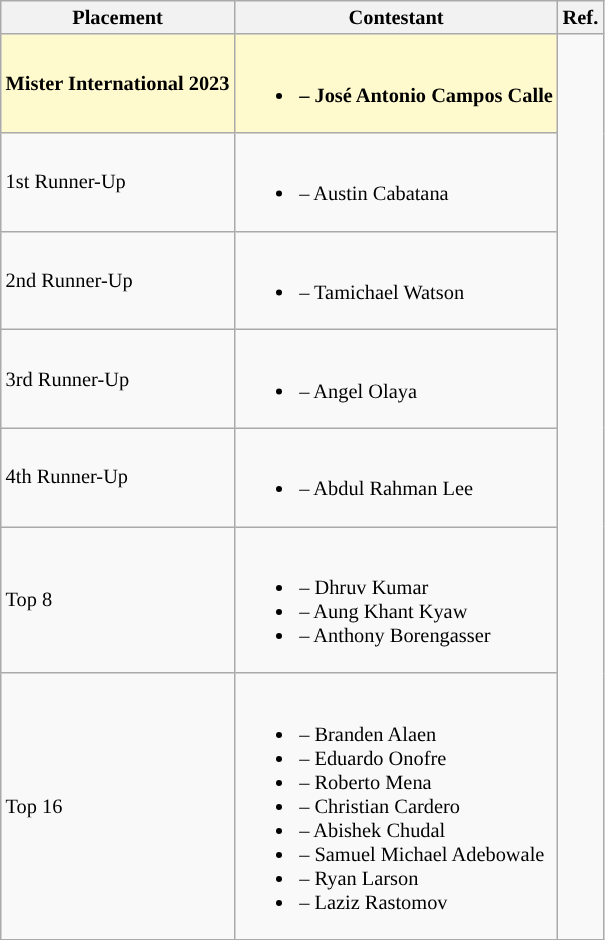<table class="wikitable sortable" style="font-size: 85%;">
<tr>
<th>Placement</th>
<th>Contestant</th>
<th>Ref.</th>
</tr>
<tr>
<td style="background:#FFFACD"><strong>Mister International 2023</strong></td>
<td style="background:#FFFACD"><br><ul><li><strong> – José Antonio Campos Calle</strong></li></ul></td>
<td rowspan="7"><br><br><br><br></td>
</tr>
<tr>
<td>1st Runner-Up</td>
<td><br><ul><li> – Austin Cabatana</li></ul></td>
</tr>
<tr>
<td>2nd Runner-Up</td>
<td><br><ul><li> – Tamichael Watson</li></ul></td>
</tr>
<tr>
<td>3rd Runner-Up</td>
<td><br><ul><li> – Angel Olaya</li></ul></td>
</tr>
<tr>
<td>4th Runner-Up</td>
<td><br><ul><li> – Abdul Rahman Lee</li></ul></td>
</tr>
<tr>
<td>Top 8</td>
<td><br><ul><li> – Dhruv Kumar</li><li> – Aung Khant Kyaw</li><li> – Anthony Borengasser</li></ul></td>
</tr>
<tr>
<td>Top 16</td>
<td><br><ul><li> – Branden Alaen</li><li> – Eduardo Onofre</li><li> – Roberto Mena</li><li> – Christian Cardero</li><li> – Abishek Chudal</li><li> – Samuel Michael Adebowale</li><li> – Ryan Larson</li><li> – Laziz Rastomov</li></ul></td>
</tr>
</table>
